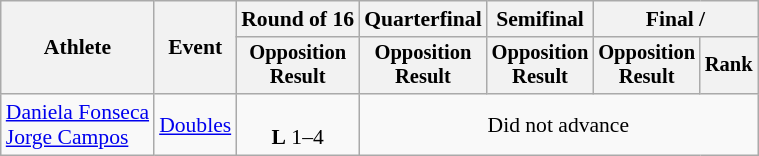<table class="wikitable" style="font-size:90%;">
<tr>
<th rowspan=2>Athlete</th>
<th rowspan=2>Event</th>
<th>Round of 16</th>
<th>Quarterfinal</th>
<th>Semifinal</th>
<th colspan=2>Final / </th>
</tr>
<tr style="font-size:95%">
<th>Opposition<br>Result</th>
<th>Opposition<br>Result</th>
<th>Opposition<br>Result</th>
<th>Opposition<br>Result</th>
<th>Rank</th>
</tr>
<tr align=center>
<td align=left><a href='#'>Daniela Fonseca</a><br><a href='#'>Jorge Campos</a></td>
<td align=left><a href='#'>Doubles</a></td>
<td><br><strong>L</strong> 1–4</td>
<td colspan=4>Did not advance</td>
</tr>
</table>
